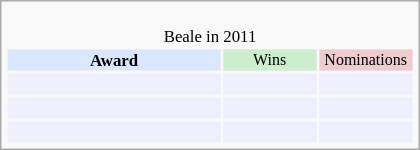<table class="infobox" style="width: 25em; text-align: left; font-size: 70%; vertical-align: middle;">
<tr>
<td colspan="3" style="text-align:center;"><br>Beale in 2011</td>
</tr>
<tr bgcolor=#D9E8FF style="text-align:center;">
<th style="vertical-align: middle;">Award</th>
<td style="background:#cceecc; font-size:8pt;" width="60px">Wins</td>
<td style="background:#eecccc; font-size:8pt;" width="60px">Nominations</td>
</tr>
<tr bgcolor=#eeeeff>
<td align="center"><br></td>
<td></td>
<td></td>
</tr>
<tr bgcolor=#eeeeff>
<td align="center"><br></td>
<td></td>
<td></td>
</tr>
<tr bgcolor=#eeeeff>
<td align="center"><br></td>
<td></td>
<td></td>
</tr>
</table>
